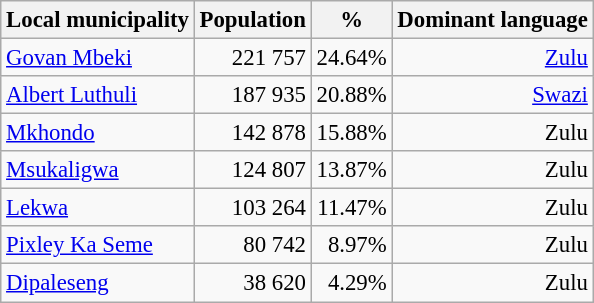<table class="wikitable" style="font-size: 95%; text-align: right">
<tr>
<th>Local municipality</th>
<th>Population</th>
<th>%</th>
<th>Dominant language</th>
</tr>
<tr>
<td align=left><a href='#'>Govan Mbeki</a></td>
<td>221 757</td>
<td>24.64%</td>
<td><a href='#'>Zulu</a></td>
</tr>
<tr>
<td align=left><a href='#'>Albert Luthuli</a></td>
<td>187 935</td>
<td>20.88%</td>
<td><a href='#'>Swazi</a></td>
</tr>
<tr>
<td align=left><a href='#'>Mkhondo</a></td>
<td>142 878</td>
<td>15.88%</td>
<td>Zulu</td>
</tr>
<tr>
<td align=left><a href='#'>Msukaligwa</a></td>
<td>124 807</td>
<td>13.87%</td>
<td>Zulu</td>
</tr>
<tr>
<td align=left><a href='#'>Lekwa</a></td>
<td>103 264</td>
<td>11.47%</td>
<td>Zulu</td>
</tr>
<tr>
<td align=left><a href='#'>Pixley Ka Seme</a></td>
<td>80 742</td>
<td>8.97%</td>
<td>Zulu</td>
</tr>
<tr>
<td align=left><a href='#'>Dipaleseng</a></td>
<td>38 620</td>
<td>4.29%</td>
<td>Zulu</td>
</tr>
</table>
